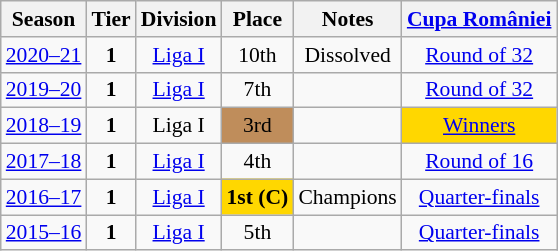<table class="wikitable" style="text-align:center; font-size:90%">
<tr>
<th>Season</th>
<th>Tier</th>
<th>Division</th>
<th>Place</th>
<th>Notes</th>
<th><a href='#'>Cupa României</a></th>
</tr>
<tr>
<td><a href='#'>2020–21</a></td>
<td><strong>1</strong></td>
<td><a href='#'>Liga I</a></td>
<td>10th</td>
<td>Dissolved</td>
<td><a href='#'>Round of 32</a></td>
</tr>
<tr>
<td><a href='#'>2019–20</a></td>
<td><strong>1</strong></td>
<td><a href='#'>Liga I</a></td>
<td>7th</td>
<td></td>
<td><a href='#'>Round of 32</a></td>
</tr>
<tr>
<td><a href='#'>2018–19</a></td>
<td><strong>1</strong></td>
<td>Liga I</td>
<td align=center bgcolor=#BF8D5B>3rd</td>
<td></td>
<td align=center bgcolor=gold><a href='#'>Winners</a></td>
</tr>
<tr>
<td><a href='#'>2017–18</a></td>
<td><strong>1</strong></td>
<td><a href='#'>Liga I</a></td>
<td>4th</td>
<td></td>
<td><a href='#'>Round of 16</a></td>
</tr>
<tr>
<td><a href='#'>2016–17</a></td>
<td><strong>1</strong></td>
<td><a href='#'>Liga I</a></td>
<td align=center bgcolor=gold><strong>1st</strong> <strong>(C)</strong></td>
<td>Champions</td>
<td><a href='#'>Quarter-finals</a></td>
</tr>
<tr>
<td><a href='#'>2015–16</a></td>
<td><strong>1</strong></td>
<td><a href='#'>Liga I</a></td>
<td>5th</td>
<td></td>
<td><a href='#'>Quarter-finals</a></td>
</tr>
</table>
